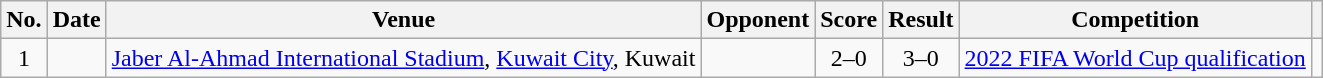<table class="wikitable sortable">
<tr>
<th scope="col">No.</th>
<th scope="col">Date</th>
<th scope="col">Venue</th>
<th scope="col">Opponent</th>
<th scope="col">Score</th>
<th scope="col">Result</th>
<th scope="col">Competition</th>
<th scope="col" class="unsortable"></th>
</tr>
<tr>
<td style="text-align:center">1</td>
<td></td>
<td><a href='#'>Jaber Al-Ahmad International Stadium</a>, <a href='#'>Kuwait City</a>, Kuwait</td>
<td></td>
<td style="text-align:center">2–0</td>
<td style="text-align:center">3–0</td>
<td><a href='#'>2022 FIFA World Cup qualification</a></td>
<td></td>
</tr>
</table>
